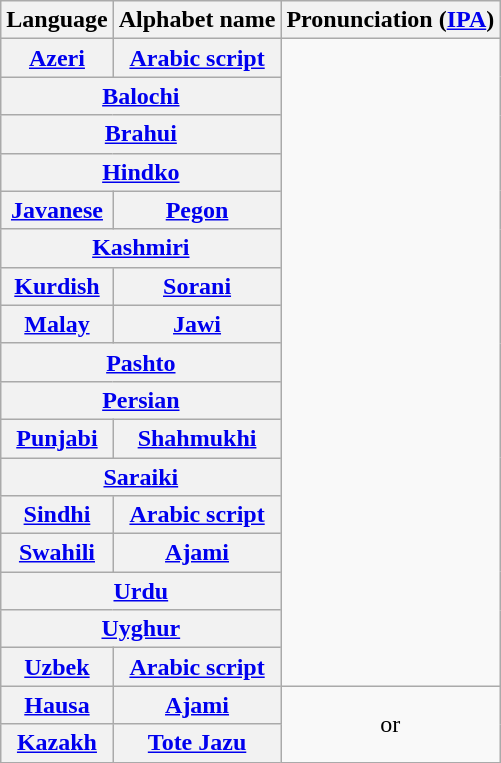<table class="wikitable">
<tr>
<th>Language</th>
<th>Alphabet name</th>
<th>Pronunciation (<a href='#'>IPA</a>)</th>
</tr>
<tr>
<th><a href='#'>Azeri</a></th>
<th><a href='#'>Arabic script</a></th>
<td rowspan="17" style="text-align:center"></td>
</tr>
<tr>
<th colspan="2"><a href='#'>Balochi</a></th>
</tr>
<tr>
<th colspan="2"><a href='#'>Brahui</a></th>
</tr>
<tr>
<th colspan="2"><a href='#'>Hindko</a></th>
</tr>
<tr>
<th><a href='#'>Javanese</a></th>
<th><a href='#'>Pegon</a></th>
</tr>
<tr>
<th colspan="2"><a href='#'>Kashmiri</a></th>
</tr>
<tr>
<th><a href='#'>Kurdish</a></th>
<th><a href='#'>Sorani</a></th>
</tr>
<tr>
<th><a href='#'>Malay</a></th>
<th><a href='#'>Jawi</a></th>
</tr>
<tr>
<th colspan="2"><a href='#'>Pashto</a></th>
</tr>
<tr>
<th colspan="2"><a href='#'>Persian</a></th>
</tr>
<tr>
<th><a href='#'>Punjabi</a></th>
<th><a href='#'>Shahmukhi</a></th>
</tr>
<tr>
<th colspan="2"><a href='#'>Saraiki</a></th>
</tr>
<tr>
<th><a href='#'>Sindhi</a></th>
<th><a href='#'>Arabic script</a></th>
</tr>
<tr>
<th><a href='#'>Swahili</a></th>
<th><a href='#'>Ajami</a></th>
</tr>
<tr>
<th colspan="2"><a href='#'>Urdu</a></th>
</tr>
<tr>
<th colspan="2"><a href='#'>Uyghur</a></th>
</tr>
<tr>
<th><a href='#'>Uzbek</a></th>
<th><a href='#'>Arabic script</a></th>
</tr>
<tr>
<th><a href='#'>Hausa</a></th>
<th><a href='#'>Ajami</a></th>
<td rowspan="2" style="text-align:center"> or </td>
</tr>
<tr>
<th><a href='#'>Kazakh</a></th>
<th><a href='#'>Tote Jazu</a></th>
</tr>
</table>
